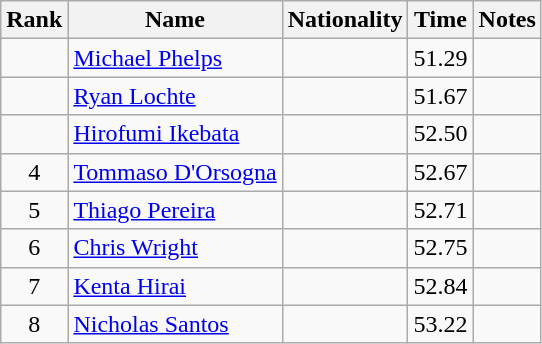<table class="wikitable sortable" style="text-align:center">
<tr>
<th>Rank</th>
<th>Name</th>
<th>Nationality</th>
<th>Time</th>
<th>Notes</th>
</tr>
<tr>
<td></td>
<td align=left><a href='#'>Michael Phelps</a></td>
<td align=left></td>
<td>51.29</td>
<td></td>
</tr>
<tr>
<td></td>
<td align=left><a href='#'>Ryan Lochte</a></td>
<td align=left></td>
<td>51.67</td>
<td></td>
</tr>
<tr>
<td></td>
<td align=left><a href='#'>Hirofumi Ikebata</a></td>
<td align=left></td>
<td>52.50</td>
<td></td>
</tr>
<tr>
<td>4</td>
<td align=left><a href='#'>Tommaso D'Orsogna</a></td>
<td align=left></td>
<td>52.67</td>
<td></td>
</tr>
<tr>
<td>5</td>
<td align=left><a href='#'>Thiago Pereira</a></td>
<td align=left></td>
<td>52.71</td>
<td></td>
</tr>
<tr>
<td>6</td>
<td align=left><a href='#'>Chris Wright</a></td>
<td align=left></td>
<td>52.75</td>
<td></td>
</tr>
<tr>
<td>7</td>
<td align=left><a href='#'>Kenta Hirai</a></td>
<td align=left></td>
<td>52.84</td>
<td></td>
</tr>
<tr>
<td>8</td>
<td align=left><a href='#'>Nicholas Santos</a></td>
<td align=left></td>
<td>53.22</td>
<td></td>
</tr>
</table>
